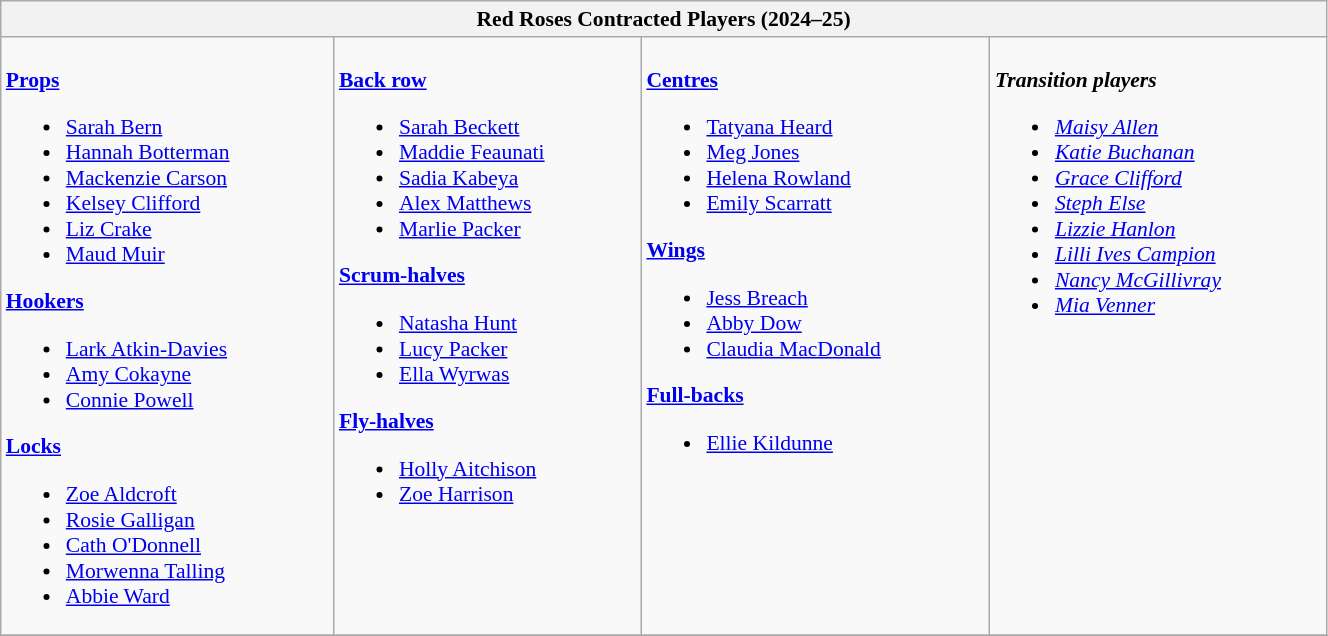<table class="wikitable" style="text-align:left; font-size:90%; width:70%">
<tr>
<th colspan="100%">Red Roses Contracted Players (2024–25)</th>
</tr>
<tr valign="top">
<td><br><strong><a href='#'>Props</a></strong><ul><li><a href='#'>Sarah Bern</a></li><li><a href='#'>Hannah Botterman</a></li><li><a href='#'>Mackenzie Carson</a></li><li><a href='#'>Kelsey Clifford</a></li><li><a href='#'>Liz Crake</a></li><li><a href='#'>Maud Muir</a></li></ul><strong><a href='#'>Hookers</a></strong><ul><li><a href='#'>Lark Atkin-Davies</a></li><li><a href='#'>Amy Cokayne</a></li><li><a href='#'>Connie Powell</a></li></ul><strong><a href='#'>Locks</a></strong><ul><li><a href='#'>Zoe Aldcroft</a></li><li><a href='#'>Rosie Galligan</a></li><li><a href='#'>Cath O'Donnell</a></li><li><a href='#'>Morwenna Talling</a></li><li><a href='#'>Abbie Ward</a></li></ul></td>
<td><br><strong><a href='#'>Back row</a></strong><ul><li><a href='#'>Sarah Beckett</a></li><li><a href='#'>Maddie Feaunati</a></li><li><a href='#'>Sadia Kabeya</a></li><li><a href='#'>Alex Matthews</a></li><li><a href='#'>Marlie Packer</a></li></ul><strong><a href='#'>Scrum-halves</a></strong><ul><li><a href='#'>Natasha Hunt</a></li><li><a href='#'>Lucy Packer</a></li><li><a href='#'>Ella Wyrwas</a></li></ul><strong><a href='#'>Fly-halves</a></strong><ul><li><a href='#'>Holly Aitchison</a></li><li><a href='#'>Zoe Harrison</a></li></ul></td>
<td><br><strong><a href='#'>Centres</a></strong><ul><li><a href='#'>Tatyana Heard</a></li><li><a href='#'>Meg Jones</a></li><li><a href='#'>Helena Rowland</a></li><li><a href='#'>Emily Scarratt</a></li></ul><strong><a href='#'>Wings</a></strong><ul><li><a href='#'>Jess Breach</a></li><li><a href='#'>Abby Dow</a></li><li><a href='#'>Claudia MacDonald</a></li></ul><strong><a href='#'>Full-backs</a></strong><ul><li><a href='#'>Ellie Kildunne</a></li></ul></td>
<td><br><strong><em>Transition players</em></strong><ul><li><em><a href='#'>Maisy Allen</a></em></li><li><em><a href='#'>Katie Buchanan</a></em></li><li><em><a href='#'>Grace Clifford</a></em></li><li><em><a href='#'>Steph Else</a></em></li><li><em><a href='#'>Lizzie Hanlon</a></em></li><li><em><a href='#'>Lilli Ives Campion</a></em></li><li><em><a href='#'>Nancy McGillivray</a></em></li><li><em><a href='#'>Mia Venner</a></em></li></ul></td>
</tr>
<tr>
</tr>
</table>
